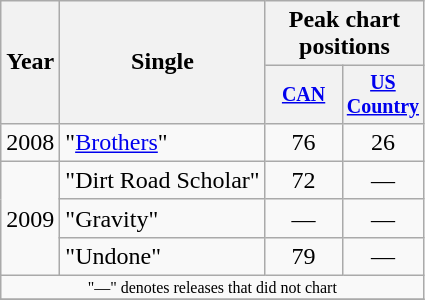<table class="wikitable" style="text-align:center;">
<tr>
<th rowspan="2">Year</th>
<th rowspan="2">Single</th>
<th colspan="2">Peak chart<br>positions</th>
</tr>
<tr style="font-size:smaller;">
<th width="45"><a href='#'>CAN</a></th>
<th width="45"><a href='#'>US Country</a></th>
</tr>
<tr>
<td>2008</td>
<td align="left">"<a href='#'>Brothers</a>"</td>
<td>76</td>
<td>26</td>
</tr>
<tr>
<td rowspan="3">2009</td>
<td align="left">"Dirt Road Scholar"</td>
<td>72</td>
<td>—</td>
</tr>
<tr>
<td align="left">"Gravity"</td>
<td>—</td>
<td>—</td>
</tr>
<tr>
<td align="left">"Undone"</td>
<td>79</td>
<td>—</td>
</tr>
<tr>
<td colspan="4" style="font-size:8pt">"—" denotes releases that did not chart</td>
</tr>
<tr>
</tr>
</table>
